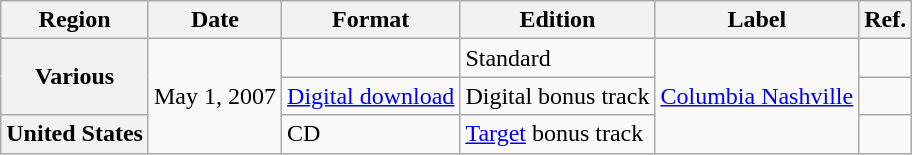<table class="wikitable plainrowheaders">
<tr>
<th scope="col">Region</th>
<th scope="col">Date</th>
<th scope="col">Format</th>
<th scope="col">Edition</th>
<th>Label</th>
<th scope="col">Ref.</th>
</tr>
<tr>
<th rowspan="2" scope="row">Various</th>
<td rowspan="3">May 1, 2007</td>
<td></td>
<td>Standard</td>
<td rowspan="3"><a href='#'>Columbia Nashville</a></td>
<td></td>
</tr>
<tr>
<td><a href='#'>Digital download</a></td>
<td>Digital bonus track</td>
<td></td>
</tr>
<tr>
<th scope="row">United States</th>
<td>CD</td>
<td><a href='#'>Target</a> bonus track</td>
<td></td>
</tr>
</table>
